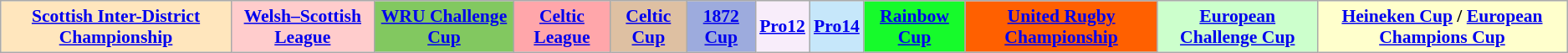<table class="wikitable" style="font-size:90%">
<tr>
<td style="text-align:center; background:#FFE6BD;"><strong><a href='#'>Scottish Inter-District Championship</a></strong></td>
<td style="text-align:center; background:#FCC;"><strong><a href='#'>Welsh–Scottish League</a></strong></td>
<td style="text-align:center; background:#82C860;"><strong><a href='#'>WRU Challenge Cup</a></strong></td>
<td style="text-align:center; background:#FFA6AA;"><strong><a href='#'>Celtic League</a></strong></td>
<td style="text-align:center; background:#DEC0A2;"><strong><a href='#'>Celtic Cup</a></strong></td>
<td style="text-align:center; background:#9DABDD;"><strong><a href='#'>1872 Cup</a></strong></td>
<td style="text-align:center; background:#F8EDFA;"><strong><a href='#'>Pro12</a></strong></td>
<td style="text-align:center; background:#C6E7FA;"><strong><a href='#'>Pro14</a></strong></td>
<td style="text-align:center; background:#16FB2B;"><strong><a href='#'>Rainbow Cup</a></strong></td>
<td style="text-align:center; background:#FF6000;"><strong><a href='#'>United Rugby Championship</a></strong></td>
<td style="text-align:center; background:#ccffcc;"><strong><a href='#'>European Challenge Cup</a></strong></td>
<td style="text-align:center; background:#ffffcc;"><strong><a href='#'>Heineken Cup</a> / <a href='#'>European Champions Cup</a></strong></td>
</tr>
</table>
